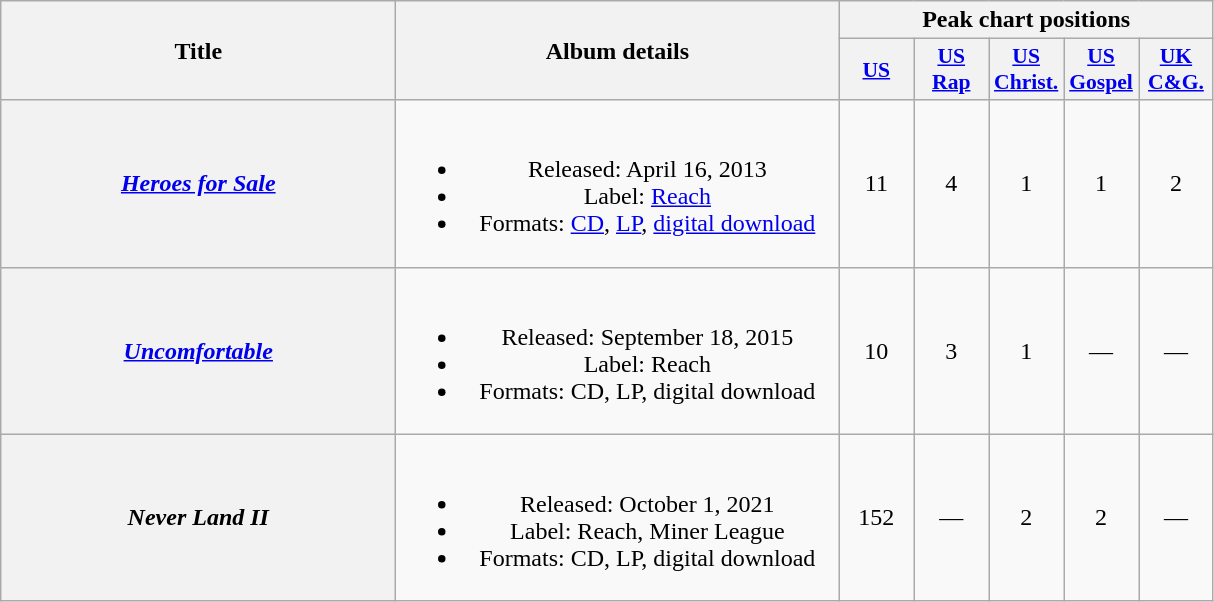<table class="wikitable plainrowheaders" style="text-align:center;">
<tr>
<th scope="col" rowspan="2" style="width:16em;">Title</th>
<th scope="col" rowspan="2" style="width:18em;">Album details</th>
<th scope="col" colspan="5">Peak chart positions</th>
</tr>
<tr>
<th scope="col" style="width:3em;font-size:90%;"><a href='#'>US</a><br></th>
<th scope="col" style="width:3em;font-size:90%;"><a href='#'>US<br>Rap</a><br></th>
<th scope="col" style="width:3em;font-size:90%;"><a href='#'>US<br>Christ.</a><br></th>
<th scope="col" style="width:3em;font-size:90%;"><a href='#'>US Gospel</a><br></th>
<th scope="col" style="width:3em;font-size:90%;"><a href='#'>UK<br>C&G.</a><br></th>
</tr>
<tr>
<th scope="row"><em><a href='#'>Heroes for Sale</a></em></th>
<td><br><ul><li>Released: April 16, 2013</li><li>Label: <a href='#'>Reach</a></li><li>Formats: <a href='#'>CD</a>, <a href='#'>LP</a>, <a href='#'>digital download</a></li></ul></td>
<td>11</td>
<td>4</td>
<td>1</td>
<td>1</td>
<td>2</td>
</tr>
<tr>
<th scope="row"><em><a href='#'>Uncomfortable</a></em></th>
<td><br><ul><li>Released: September 18, 2015</li><li>Label: Reach</li><li>Formats: CD, LP, digital download</li></ul></td>
<td>10</td>
<td>3</td>
<td>1</td>
<td>—</td>
<td>—</td>
</tr>
<tr>
<th scope="row"><em>Never Land II</em></th>
<td><br><ul><li>Released: October 1, 2021</li><li>Label: Reach, Miner League</li><li>Formats: CD, LP, digital download</li></ul></td>
<td>152</td>
<td>—</td>
<td>2</td>
<td>2</td>
<td>—</td>
</tr>
</table>
